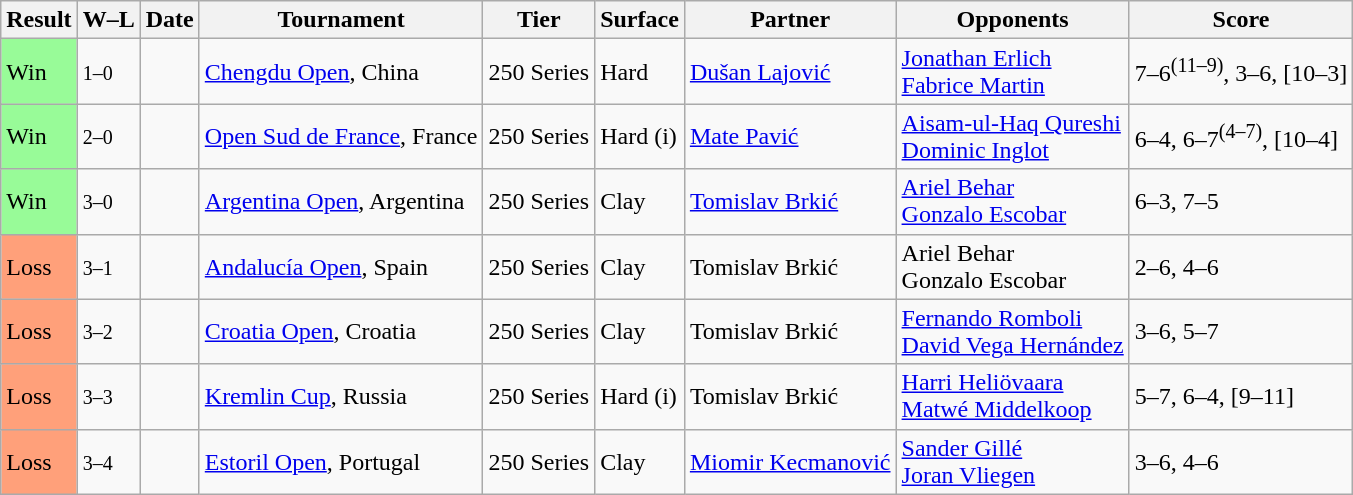<table class="sortable wikitable">
<tr>
<th>Result</th>
<th class="unsortable">W–L</th>
<th>Date</th>
<th>Tournament</th>
<th>Tier</th>
<th>Surface</th>
<th>Partner</th>
<th>Opponents</th>
<th class="unsortable">Score</th>
</tr>
<tr>
<td bgcolor=98fb98>Win</td>
<td><small>1–0</small></td>
<td><a href='#'></a></td>
<td><a href='#'>Chengdu Open</a>, China</td>
<td>250 Series</td>
<td>Hard</td>
<td> <a href='#'>Dušan Lajović</a></td>
<td> <a href='#'>Jonathan Erlich</a><br> <a href='#'>Fabrice Martin</a></td>
<td>7–6<sup>(11–9)</sup>, 3–6, [10–3]</td>
</tr>
<tr>
<td bgcolor=98fb98>Win</td>
<td><small>2–0</small></td>
<td><a href='#'></a></td>
<td><a href='#'>Open Sud de France</a>, France</td>
<td>250 Series</td>
<td>Hard (i)</td>
<td> <a href='#'>Mate Pavić</a></td>
<td> <a href='#'>Aisam-ul-Haq Qureshi</a><br> <a href='#'>Dominic Inglot</a></td>
<td>6–4, 6–7<sup>(4–7)</sup>, [10–4]</td>
</tr>
<tr>
<td bgcolor=98fb98>Win</td>
<td><small>3–0</small></td>
<td><a href='#'></a></td>
<td><a href='#'>Argentina Open</a>, Argentina</td>
<td>250 Series</td>
<td>Clay</td>
<td> <a href='#'>Tomislav Brkić</a></td>
<td> <a href='#'>Ariel Behar</a><br> <a href='#'>Gonzalo Escobar</a></td>
<td>6–3, 7–5</td>
</tr>
<tr>
<td bgcolor=FFA07A>Loss</td>
<td><small>3–1</small></td>
<td><a href='#'></a></td>
<td><a href='#'>Andalucía Open</a>, Spain</td>
<td>250 Series</td>
<td>Clay</td>
<td> Tomislav Brkić</td>
<td> Ariel Behar<br> Gonzalo Escobar</td>
<td>2–6, 4–6</td>
</tr>
<tr>
<td bgcolor=FFA07A>Loss</td>
<td><small>3–2</small></td>
<td><a href='#'></a></td>
<td><a href='#'>Croatia Open</a>, Croatia</td>
<td>250 Series</td>
<td>Clay</td>
<td> Tomislav Brkić</td>
<td> <a href='#'>Fernando Romboli</a><br> <a href='#'>David Vega Hernández</a></td>
<td>3–6, 5–7</td>
</tr>
<tr>
<td bgcolor=FFA07A>Loss</td>
<td><small>3–3</small></td>
<td><a href='#'></a></td>
<td><a href='#'>Kremlin Cup</a>, Russia</td>
<td>250 Series</td>
<td>Hard (i)</td>
<td> Tomislav Brkić</td>
<td> <a href='#'>Harri Heliövaara</a><br> <a href='#'>Matwé Middelkoop</a></td>
<td>5–7, 6–4, [9–11]</td>
</tr>
<tr>
<td bgcolor= FFA07A>Loss</td>
<td><small>3–4</small></td>
<td><a href='#'></a></td>
<td><a href='#'>Estoril Open</a>, Portugal</td>
<td>250 Series</td>
<td>Clay</td>
<td> <a href='#'>Miomir Kecmanović</a></td>
<td> <a href='#'>Sander Gillé</a> <br> <a href='#'>Joran Vliegen</a></td>
<td>3–6, 4–6</td>
</tr>
</table>
